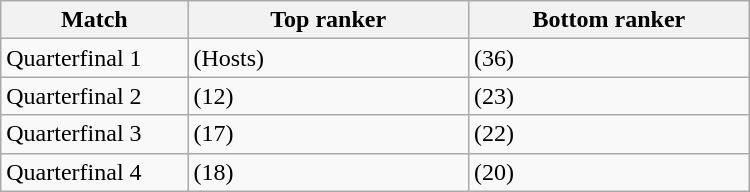<table class="wikitable" width=500>
<tr>
<th width=25%>Match</th>
<th width=37.5%>Top ranker</th>
<th width=37.5%>Bottom ranker</th>
</tr>
<tr>
<td>Quarterfinal 1</td>
<td> (Hosts)</td>
<td> (36)</td>
</tr>
<tr>
<td>Quarterfinal 2</td>
<td> (12)</td>
<td> (23)</td>
</tr>
<tr>
<td>Quarterfinal 3</td>
<td> (17)</td>
<td> (22)</td>
</tr>
<tr>
<td>Quarterfinal 4</td>
<td> (18)</td>
<td> (20)</td>
</tr>
</table>
